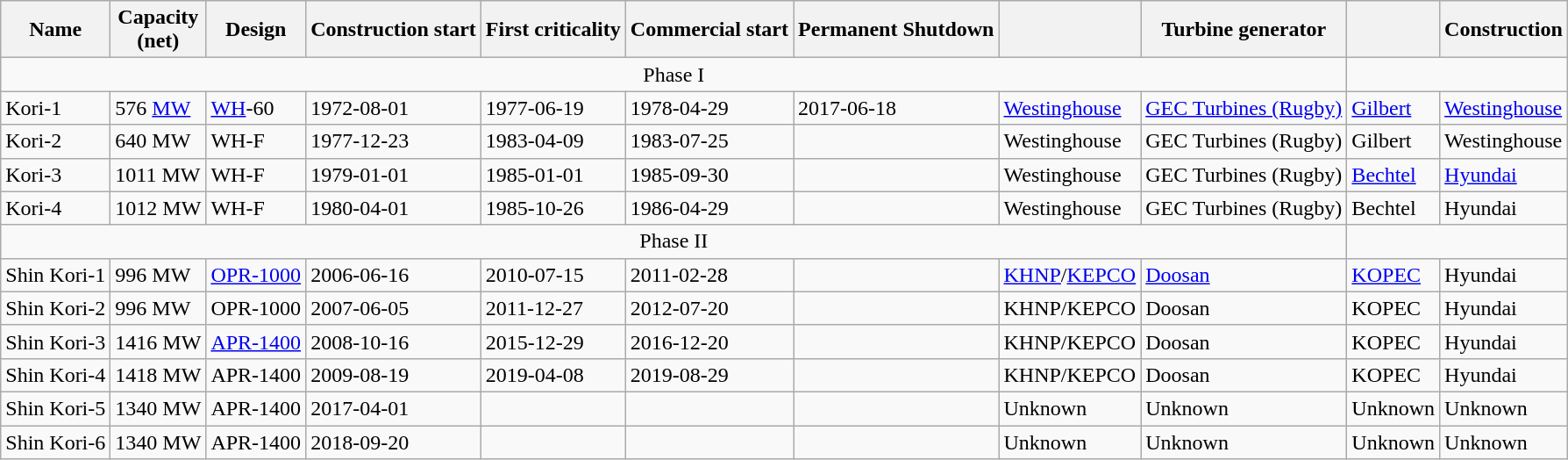<table class="wikitable">
<tr>
<th>Name</th>
<th>Capacity<br>(net)</th>
<th>Design</th>
<th>Construction start</th>
<th>First criticality</th>
<th>Commercial start</th>
<th>Permanent Shutdown</th>
<th></th>
<th>Turbine generator</th>
<th></th>
<th>Construction</th>
</tr>
<tr>
<td colspan="9" align="center">Phase I</td>
</tr>
<tr>
<td>Kori-1</td>
<td>576 <a href='#'>MW</a></td>
<td><a href='#'>WH</a>-60</td>
<td>1972-08-01</td>
<td>1977-06-19</td>
<td>1978-04-29</td>
<td>2017-06-18</td>
<td><a href='#'>Westinghouse</a></td>
<td><a href='#'>GEC Turbines (Rugby)</a></td>
<td><a href='#'>Gilbert</a></td>
<td><a href='#'>Westinghouse</a></td>
</tr>
<tr>
<td>Kori-2</td>
<td>640 MW</td>
<td>WH-F</td>
<td>1977-12-23</td>
<td>1983-04-09</td>
<td>1983-07-25</td>
<td></td>
<td>Westinghouse</td>
<td>GEC Turbines (Rugby)</td>
<td>Gilbert</td>
<td>Westinghouse</td>
</tr>
<tr>
<td>Kori-3</td>
<td>1011 MW</td>
<td>WH-F</td>
<td>1979-01-01</td>
<td>1985-01-01</td>
<td>1985-09-30</td>
<td></td>
<td>Westinghouse</td>
<td>GEC Turbines (Rugby)</td>
<td><a href='#'>Bechtel</a></td>
<td><a href='#'>Hyundai</a></td>
</tr>
<tr>
<td>Kori-4</td>
<td>1012 MW</td>
<td>WH-F</td>
<td>1980-04-01</td>
<td>1985-10-26</td>
<td>1986-04-29</td>
<td></td>
<td>Westinghouse</td>
<td>GEC Turbines (Rugby)</td>
<td>Bechtel</td>
<td>Hyundai</td>
</tr>
<tr>
<td colspan="9" align="center">Phase II</td>
</tr>
<tr>
<td>Shin Kori-1</td>
<td>996 MW</td>
<td><a href='#'>OPR-1000</a></td>
<td>2006-06-16</td>
<td>2010-07-15</td>
<td>2011-02-28</td>
<td></td>
<td><a href='#'>KHNP</a>/<a href='#'>KEPCO</a></td>
<td><a href='#'>Doosan</a></td>
<td><a href='#'>KOPEC</a></td>
<td>Hyundai</td>
</tr>
<tr>
<td>Shin Kori-2</td>
<td>996 MW</td>
<td>OPR-1000</td>
<td>2007-06-05</td>
<td>2011-12-27</td>
<td>2012-07-20</td>
<td></td>
<td>KHNP/KEPCO</td>
<td>Doosan</td>
<td>KOPEC</td>
<td>Hyundai</td>
</tr>
<tr>
<td>Shin Kori-3</td>
<td>1416 MW</td>
<td><a href='#'>APR-1400</a></td>
<td>2008-10-16</td>
<td>2015-12-29</td>
<td>2016-12-20</td>
<td></td>
<td>KHNP/KEPCO</td>
<td>Doosan</td>
<td>KOPEC</td>
<td>Hyundai</td>
</tr>
<tr>
<td>Shin Kori-4</td>
<td>1418 MW</td>
<td>APR-1400</td>
<td>2009-08-19</td>
<td>2019-04-08</td>
<td>2019-08-29</td>
<td></td>
<td>KHNP/KEPCO</td>
<td>Doosan</td>
<td>KOPEC</td>
<td>Hyundai</td>
</tr>
<tr>
<td>Shin Kori-5</td>
<td>1340 MW</td>
<td>APR-1400</td>
<td>2017-04-01</td>
<td></td>
<td></td>
<td></td>
<td>Unknown</td>
<td>Unknown</td>
<td>Unknown</td>
<td>Unknown</td>
</tr>
<tr>
<td>Shin Kori-6</td>
<td>1340 MW</td>
<td>APR-1400</td>
<td>2018-09-20</td>
<td></td>
<td></td>
<td></td>
<td>Unknown</td>
<td>Unknown</td>
<td>Unknown</td>
<td>Unknown</td>
</tr>
</table>
